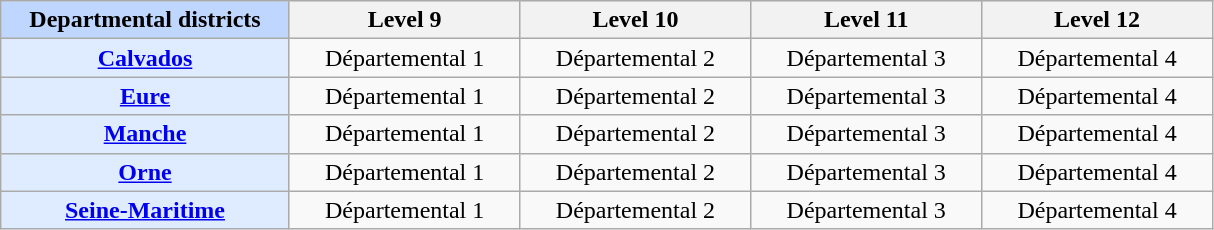<table class="wikitable" style="text-align: center;">
<tr style="background:#dfecff;">
<th width="20%" style="background:#bfd7ff;">Departmental districts</th>
<th width="16%">Level 9</th>
<th width="16%">Level 10</th>
<th width="16%">Level 11</th>
<th width="16%">Level 12</th>
</tr>
<tr align="center">
<th style="background:#dfecff;"><a href='#'>Calvados</a></th>
<td>Départemental 1</td>
<td>Départemental 2</td>
<td>Départemental 3</td>
<td>Départemental 4</td>
</tr>
<tr align="center">
<th style="background:#dfecff;"><a href='#'>Eure</a></th>
<td>Départemental 1</td>
<td>Départemental 2</td>
<td>Départemental 3</td>
<td>Départemental 4</td>
</tr>
<tr align="center">
<th style="background:#dfecff;"><a href='#'>Manche</a></th>
<td>Départemental 1</td>
<td>Départemental 2</td>
<td>Départemental 3</td>
<td>Départemental 4</td>
</tr>
<tr align="center">
<th style="background:#dfecff;"><a href='#'>Orne</a></th>
<td>Départemental 1</td>
<td>Départemental 2</td>
<td>Départemental 3</td>
<td>Départemental 4</td>
</tr>
<tr align="center">
<th style="background:#dfecff;"><a href='#'>Seine-Maritime</a></th>
<td>Départemental 1</td>
<td>Départemental 2</td>
<td>Départemental 3</td>
<td>Départemental 4</td>
</tr>
</table>
